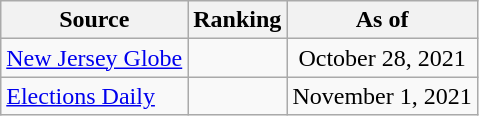<table class="wikitable" style="text-align:center">
<tr>
<th>Source</th>
<th>Ranking</th>
<th>As of</th>
</tr>
<tr>
<td align=left><a href='#'>New Jersey Globe</a></td>
<td></td>
<td>October 28, 2021</td>
</tr>
<tr>
<td align=left><a href='#'>Elections Daily</a></td>
<td></td>
<td>November 1, 2021</td>
</tr>
</table>
